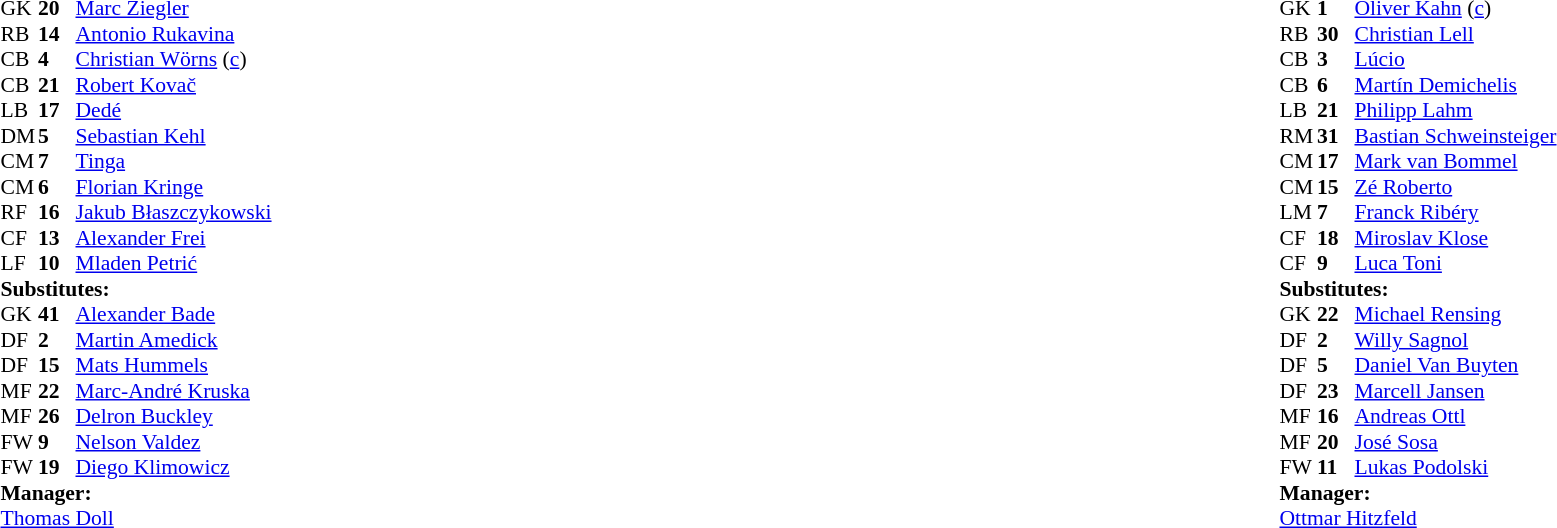<table width="100%">
<tr>
<td valign="top" width="40%"><br><table style="font-size:90%" cellspacing="0" cellpadding="0">
<tr>
<th width=25></th>
<th width=25></th>
</tr>
<tr>
<td>GK</td>
<td><strong>20</strong></td>
<td> <a href='#'>Marc Ziegler</a></td>
</tr>
<tr>
<td>RB</td>
<td><strong>14</strong></td>
<td> <a href='#'>Antonio Rukavina</a></td>
<td></td>
<td></td>
</tr>
<tr>
<td>CB</td>
<td><strong>4</strong></td>
<td> <a href='#'>Christian Wörns</a> (<a href='#'>c</a>)</td>
</tr>
<tr>
<td>CB</td>
<td><strong>21</strong></td>
<td> <a href='#'>Robert Kovač</a></td>
<td></td>
</tr>
<tr>
<td>LB</td>
<td><strong>17</strong></td>
<td> <a href='#'>Dedé</a></td>
</tr>
<tr>
<td>DM</td>
<td><strong>5</strong></td>
<td> <a href='#'>Sebastian Kehl</a></td>
<td></td>
<td></td>
</tr>
<tr>
<td>CM</td>
<td><strong>7</strong></td>
<td> <a href='#'>Tinga</a></td>
<td></td>
</tr>
<tr>
<td>CM</td>
<td><strong>6</strong></td>
<td> <a href='#'>Florian Kringe</a></td>
</tr>
<tr>
<td>RF</td>
<td><strong>16</strong></td>
<td> <a href='#'>Jakub Błaszczykowski</a></td>
<td></td>
</tr>
<tr>
<td>CF</td>
<td><strong>13</strong></td>
<td> <a href='#'>Alexander Frei</a></td>
<td></td>
<td></td>
</tr>
<tr>
<td>LF</td>
<td><strong>10</strong></td>
<td> <a href='#'>Mladen Petrić</a></td>
<td></td>
</tr>
<tr>
<td colspan=3><strong>Substitutes:</strong></td>
</tr>
<tr>
<td>GK</td>
<td><strong>41</strong></td>
<td> <a href='#'>Alexander Bade</a></td>
</tr>
<tr>
<td>DF</td>
<td><strong>2</strong></td>
<td> <a href='#'>Martin Amedick</a></td>
</tr>
<tr>
<td>DF</td>
<td><strong>15</strong></td>
<td> <a href='#'>Mats Hummels</a></td>
</tr>
<tr>
<td>MF</td>
<td><strong>22</strong></td>
<td> <a href='#'>Marc-André Kruska</a></td>
</tr>
<tr>
<td>MF</td>
<td><strong>26</strong></td>
<td> <a href='#'>Delron Buckley</a></td>
<td></td>
<td></td>
</tr>
<tr>
<td>FW</td>
<td><strong>9</strong></td>
<td> <a href='#'>Nelson Valdez</a></td>
<td></td>
<td></td>
</tr>
<tr>
<td>FW</td>
<td><strong>19</strong></td>
<td> <a href='#'>Diego Klimowicz</a></td>
<td></td>
<td></td>
</tr>
<tr>
<td colspan=3><strong>Manager:</strong></td>
</tr>
<tr>
<td colspan=3> <a href='#'>Thomas Doll</a></td>
</tr>
</table>
</td>
<td valign="top"></td>
<td valign="top" width="50%"><br><table style="font-size:90%; margin:auto" cellspacing="0" cellpadding="0">
<tr>
<th width=25></th>
<th width=25></th>
</tr>
<tr>
<td>GK</td>
<td><strong>1</strong></td>
<td> <a href='#'>Oliver Kahn</a> (<a href='#'>c</a>)</td>
</tr>
<tr>
<td>RB</td>
<td><strong>30</strong></td>
<td> <a href='#'>Christian Lell</a></td>
</tr>
<tr>
<td>CB</td>
<td><strong>3</strong></td>
<td> <a href='#'>Lúcio</a></td>
</tr>
<tr>
<td>CB</td>
<td><strong>6</strong></td>
<td> <a href='#'>Martín Demichelis</a></td>
</tr>
<tr>
<td>LB</td>
<td><strong>21</strong></td>
<td> <a href='#'>Philipp Lahm</a></td>
</tr>
<tr>
<td>RM</td>
<td><strong>31</strong></td>
<td> <a href='#'>Bastian Schweinsteiger</a></td>
<td></td>
<td></td>
</tr>
<tr>
<td>CM</td>
<td><strong>17</strong></td>
<td> <a href='#'>Mark van Bommel</a></td>
</tr>
<tr>
<td>CM</td>
<td><strong>15</strong></td>
<td> <a href='#'>Zé Roberto</a></td>
<td></td>
<td></td>
</tr>
<tr>
<td>LM</td>
<td><strong>7</strong></td>
<td> <a href='#'>Franck Ribéry</a></td>
</tr>
<tr>
<td>CF</td>
<td><strong>18</strong></td>
<td> <a href='#'>Miroslav Klose</a></td>
<td></td>
<td></td>
</tr>
<tr>
<td>CF</td>
<td><strong>9</strong></td>
<td> <a href='#'>Luca Toni</a></td>
<td></td>
</tr>
<tr>
<td colspan=3><strong>Substitutes:</strong></td>
</tr>
<tr>
<td>GK</td>
<td><strong>22</strong></td>
<td> <a href='#'>Michael Rensing</a></td>
</tr>
<tr>
<td>DF</td>
<td><strong>2</strong></td>
<td> <a href='#'>Willy Sagnol</a></td>
<td></td>
<td></td>
</tr>
<tr>
<td>DF</td>
<td><strong>5</strong></td>
<td> <a href='#'>Daniel Van Buyten</a></td>
</tr>
<tr>
<td>DF</td>
<td><strong>23</strong></td>
<td> <a href='#'>Marcell Jansen</a></td>
</tr>
<tr>
<td>MF</td>
<td><strong>16</strong></td>
<td> <a href='#'>Andreas Ottl</a></td>
<td></td>
<td></td>
</tr>
<tr>
<td>MF</td>
<td><strong>20</strong></td>
<td> <a href='#'>José Sosa</a></td>
</tr>
<tr>
<td>FW</td>
<td><strong>11</strong></td>
<td> <a href='#'>Lukas Podolski</a></td>
<td></td>
<td></td>
</tr>
<tr>
<td colspan=3><strong>Manager:</strong></td>
</tr>
<tr>
<td colspan=3> <a href='#'>Ottmar Hitzfeld</a></td>
</tr>
</table>
</td>
</tr>
</table>
